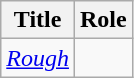<table class="wikitable">
<tr>
<th>Title</th>
<th>Role</th>
</tr>
<tr>
<td><em><a href='#'>Rough</a></em></td>
<td></td>
</tr>
</table>
